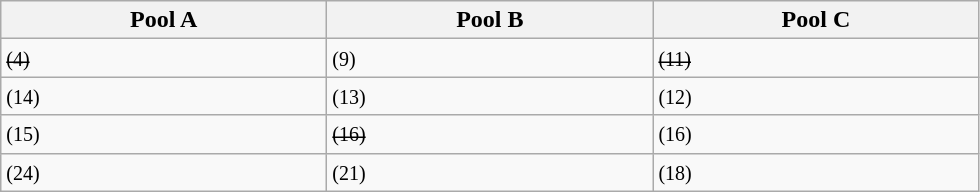<table class="wikitable">
<tr>
<th width=210>Pool A</th>
<th width=210>Pool B</th>
<th width=210>Pool C</th>
</tr>
<tr>
<td><s> <small>(4)</small></s></td>
<td> <small>(9)</small></td>
<td><s> <small>(11)</small></s></td>
</tr>
<tr>
<td> <small>(14)</small></td>
<td> <small>(13)</small></td>
<td> <small>(12)</small></td>
</tr>
<tr>
<td> <small>(15)</small></td>
<td><s> <small>(16)</small></s></td>
<td> <small>(16)</small></td>
</tr>
<tr>
<td> <small>(24)</small></td>
<td> <small>(21)</small></td>
<td> <small>(18)</small></td>
</tr>
</table>
